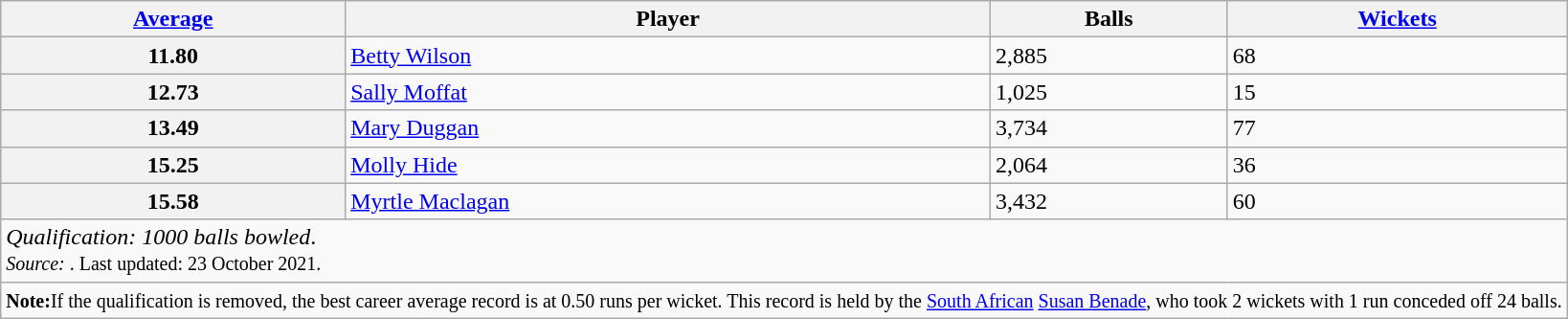<table class="wikitable">
<tr>
<th><a href='#'>Average</a></th>
<th>Player</th>
<th>Balls</th>
<th><a href='#'>Wickets</a></th>
</tr>
<tr>
<th>11.80</th>
<td align="left"> <a href='#'>Betty Wilson</a></td>
<td>2,885</td>
<td>68</td>
</tr>
<tr>
<th>12.73</th>
<td align="left"> <a href='#'>Sally Moffat</a></td>
<td>1,025</td>
<td>15</td>
</tr>
<tr>
<th>13.49</th>
<td align="left"> <a href='#'>Mary Duggan</a></td>
<td>3,734</td>
<td>77</td>
</tr>
<tr>
<th>15.25</th>
<td align="left"> <a href='#'>Molly Hide</a></td>
<td>2,064</td>
<td>36</td>
</tr>
<tr>
<th>15.58</th>
<td align="left"> <a href='#'>Myrtle Maclagan</a></td>
<td>3,432</td>
<td>60</td>
</tr>
<tr>
<td colspan=5><em>Qualification: 1000 balls bowled</em>.<br><small><em>Source: </em>. Last updated: 23 October 2021.</small></td>
</tr>
<tr>
<td colspan=5><small><strong>Note:</strong>If the qualification is removed, the best career average record is at 0.50 runs per wicket. This record is held by the <a href='#'>South African</a> <a href='#'>Susan Benade</a>, who took 2 wickets with 1 run conceded off 24 balls.</small></td>
</tr>
</table>
